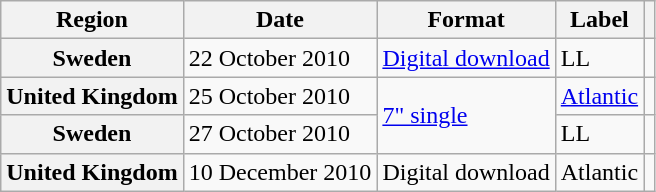<table class="wikitable plainrowheaders">
<tr>
<th scope="col">Region</th>
<th scope="col">Date</th>
<th scope="col">Format</th>
<th scope="col">Label</th>
<th scope="col"></th>
</tr>
<tr>
<th scope="row">Sweden</th>
<td>22 October 2010</td>
<td><a href='#'>Digital download</a></td>
<td>LL</td>
<td align="center"></td>
</tr>
<tr>
<th scope="row">United Kingdom</th>
<td>25 October 2010</td>
<td rowspan="2"><a href='#'>7" single</a></td>
<td><a href='#'>Atlantic</a></td>
<td align="center"></td>
</tr>
<tr>
<th scope="row">Sweden</th>
<td>27 October 2010</td>
<td>LL</td>
<td align="center"></td>
</tr>
<tr>
<th scope="row">United Kingdom</th>
<td>10 December 2010</td>
<td>Digital download</td>
<td>Atlantic</td>
<td align="center"></td>
</tr>
</table>
